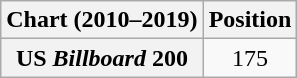<table class="wikitable plainrowheaders" style="text-align:center">
<tr>
<th scope="col">Chart (2010–2019)</th>
<th scope="col">Position</th>
</tr>
<tr>
<th scope="row">US <em>Billboard</em> 200</th>
<td>175</td>
</tr>
</table>
